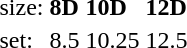<table style="margin-left:40px;">
<tr>
<td>size:</td>
<td><strong>8D</strong></td>
<td><strong>10D</strong></td>
<td><strong>12D</strong></td>
</tr>
<tr>
<td>set:</td>
<td>8.5</td>
<td>10.25</td>
<td>12.5</td>
</tr>
</table>
